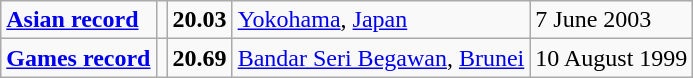<table class="wikitable">
<tr>
<td><strong><a href='#'>Asian record</a></strong></td>
<td></td>
<td><strong>20.03</strong></td>
<td><a href='#'>Yokohama</a>, <a href='#'>Japan</a></td>
<td>7 June 2003</td>
</tr>
<tr>
<td><strong><a href='#'>Games record</a></strong></td>
<td></td>
<td><strong>20.69</strong></td>
<td><a href='#'>Bandar Seri Begawan</a>, <a href='#'>Brunei</a></td>
<td>10 August 1999</td>
</tr>
</table>
